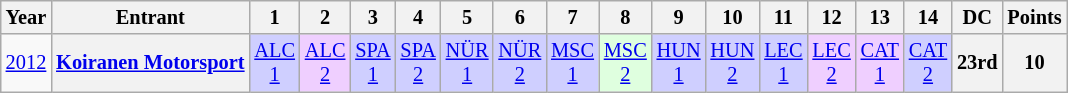<table class="wikitable" style="text-align:center; font-size:85%">
<tr>
<th>Year</th>
<th>Entrant</th>
<th>1</th>
<th>2</th>
<th>3</th>
<th>4</th>
<th>5</th>
<th>6</th>
<th>7</th>
<th>8</th>
<th>9</th>
<th>10</th>
<th>11</th>
<th>12</th>
<th>13</th>
<th>14</th>
<th>DC</th>
<th>Points</th>
</tr>
<tr>
<td><a href='#'>2012</a></td>
<th nowrap><a href='#'>Koiranen Motorsport</a></th>
<td style="background:#cfcfff;"><a href='#'>ALC<br>1</a><br></td>
<td style="background:#efcfff;"><a href='#'>ALC<br>2</a><br></td>
<td style="background:#cfcfff;"><a href='#'>SPA<br>1</a><br></td>
<td style="background:#cfcfff;"><a href='#'>SPA<br>2</a><br></td>
<td style="background:#cfcfff;"><a href='#'>NÜR<br>1</a><br></td>
<td style="background:#cfcfff;"><a href='#'>NÜR<br>2</a><br></td>
<td style="background:#cfcfff;"><a href='#'>MSC<br>1</a><br></td>
<td style="background:#dfffdf;"><a href='#'>MSC<br>2</a><br></td>
<td style="background:#cfcfff;"><a href='#'>HUN<br>1</a><br></td>
<td style="background:#cfcfff;"><a href='#'>HUN<br>2</a><br></td>
<td style="background:#cfcfff;"><a href='#'>LEC<br>1</a><br></td>
<td style="background:#efcfff;"><a href='#'>LEC<br>2</a><br></td>
<td style="background:#efcfff;"><a href='#'>CAT<br>1</a><br></td>
<td style="background:#cfcfff;"><a href='#'>CAT<br>2</a><br></td>
<th>23rd</th>
<th>10</th>
</tr>
</table>
